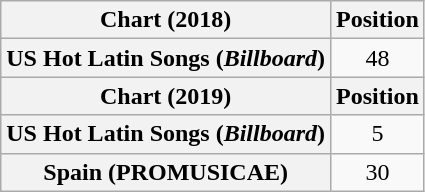<table class="wikitable plainrowheaders" style="text-align:center">
<tr>
<th scope="col">Chart (2018)</th>
<th scope="col">Position</th>
</tr>
<tr>
<th scope="row">US Hot Latin Songs (<em>Billboard</em>)</th>
<td>48</td>
</tr>
<tr>
<th scope="col">Chart (2019)</th>
<th scope="col">Position</th>
</tr>
<tr>
<th scope="row">US Hot Latin Songs (<em>Billboard</em>)</th>
<td>5</td>
</tr>
<tr>
<th scope="row">Spain (PROMUSICAE)</th>
<td>30</td>
</tr>
</table>
